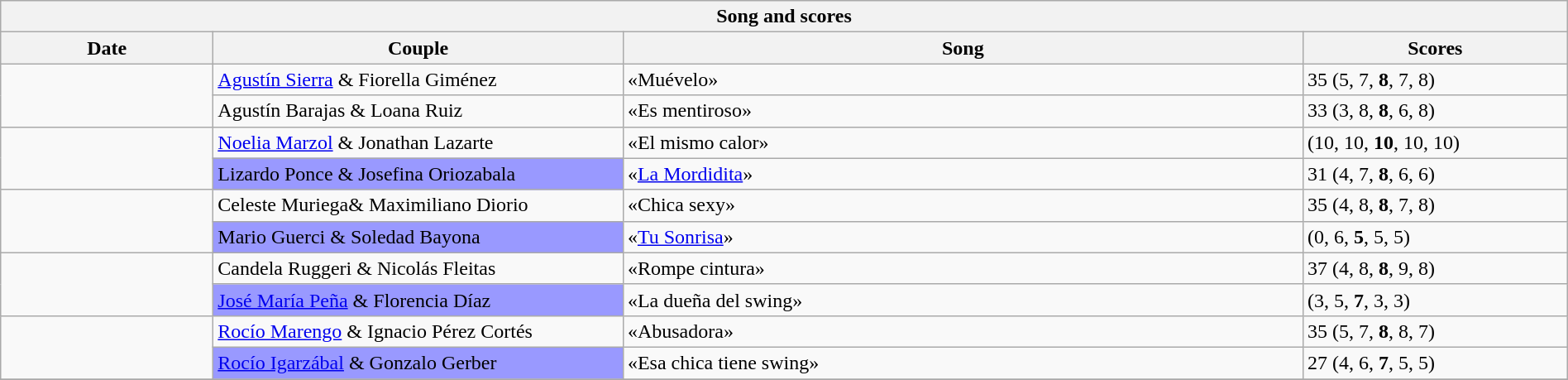<table class="wikitable collapsible collapsed" style="text-align: align; width: 100%;">
<tr>
<th colspan="11" style="with: 100%;" align="center">Song and scores</th>
</tr>
<tr>
<th width=95>Date</th>
<th width=190>Couple</th>
<th width=320>Song</th>
<th width=120>Scores</th>
</tr>
<tr>
<td rowspan="2"></td>
<td><a href='#'>Agustín Sierra</a> & Fiorella Giménez</td>
<td>«Muévelo» </td>
<td>35 (5, 7, <strong>8</strong>, 7, 8)</td>
</tr>
<tr>
<td>Agustín Barajas & Loana Ruiz</td>
<td>«Es mentiroso» </td>
<td>33 (3, 8, <strong>8</strong>, 6, 8)</td>
</tr>
<tr>
<td rowspan="2"></td>
<td><a href='#'>Noelia Marzol</a> & Jonathan Lazarte</td>
<td>«El mismo calor» </td>
<td> (10, 10, <strong>10</strong>, 10, 10)</td>
</tr>
<tr>
<td bgcolor="#9999FF">Lizardo Ponce & Josefina Oriozabala</td>
<td>«<a href='#'>La Mordidita</a>» </td>
<td>31 (4, 7, <strong>8</strong>, 6, 6)</td>
</tr>
<tr>
<td rowspan="2"></td>
<td>Celeste Muriega& Maximiliano Diorio</td>
<td>«Chica sexy» </td>
<td>35 (4, 8, <strong>8</strong>, 7, 8)</td>
</tr>
<tr>
<td bgcolor="#9999FF">Mario Guerci & Soledad Bayona</td>
<td>«<a href='#'>Tu Sonrisa</a>» </td>
<td> (0, 6, <strong>5</strong>, 5, 5)</td>
</tr>
<tr>
<td rowspan="2"></td>
<td>Candela Ruggeri & Nicolás Fleitas</td>
<td>«Rompe cintura» </td>
<td>37 (4, 8, <strong>8</strong>, 9, 8)</td>
</tr>
<tr>
<td bgcolor="#9999FF"><a href='#'>José María Peña</a> & Florencia Díaz</td>
<td>«La dueña del swing» </td>
<td> (3, 5, <strong>7</strong>, 3, 3)</td>
</tr>
<tr>
<td rowspan="2"></td>
<td><a href='#'>Rocío Marengo</a> & Ignacio Pérez Cortés</td>
<td>«Abusadora» </td>
<td>35 (5, 7, <strong>8</strong>, 8, 7)</td>
</tr>
<tr>
<td bgcolor="#9999FF"><a href='#'>Rocío Igarzábal</a> & Gonzalo Gerber</td>
<td>«Esa chica tiene swing» </td>
<td>27 (4, 6, <strong>7</strong>, 5, 5)</td>
</tr>
<tr>
</tr>
</table>
